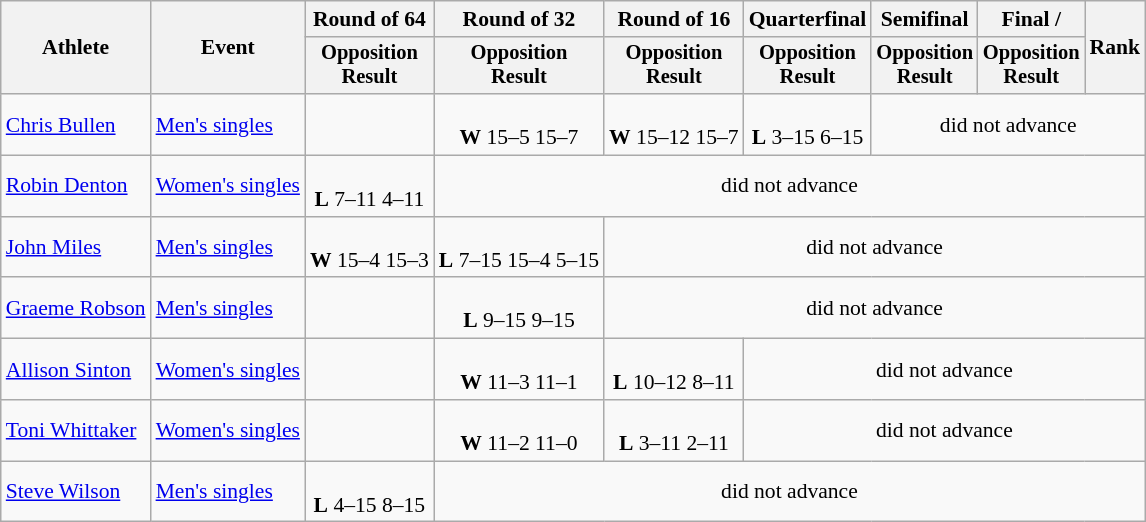<table class="wikitable" style="font-size:90%">
<tr>
<th rowspan="2">Athlete</th>
<th rowspan="2">Event</th>
<th>Round of 64</th>
<th>Round of 32</th>
<th>Round of 16</th>
<th>Quarterfinal</th>
<th>Semifinal</th>
<th>Final / </th>
<th rowspan="2">Rank</th>
</tr>
<tr style="font-size:95%">
<th>Opposition<br>Result</th>
<th>Opposition<br>Result</th>
<th>Opposition<br>Result</th>
<th>Opposition<br>Result</th>
<th>Opposition<br>Result</th>
<th>Opposition<br>Result</th>
</tr>
<tr align=center>
<td align=left><a href='#'>Chris Bullen</a></td>
<td align=left><a href='#'>Men's singles</a></td>
<td></td>
<td><br><strong>W</strong> 15–5 15–7</td>
<td><br><strong>W</strong> 15–12 15–7</td>
<td><br><strong>L</strong> 3–15 6–15</td>
<td colspan=3>did not advance</td>
</tr>
<tr align=center>
<td align=left><a href='#'>Robin Denton</a></td>
<td align=left><a href='#'>Women's singles</a></td>
<td><br><strong>L</strong> 7–11 4–11</td>
<td colspan=6>did not advance</td>
</tr>
<tr align=center>
<td align=left><a href='#'>John Miles</a></td>
<td align=left><a href='#'>Men's singles</a></td>
<td><br><strong>W</strong> 15–4 15–3</td>
<td><br><strong>L</strong> 7–15 15–4 5–15</td>
<td colspan=5>did not advance</td>
</tr>
<tr align=center>
<td align=left><a href='#'>Graeme Robson</a></td>
<td align=left><a href='#'>Men's singles</a></td>
<td></td>
<td><br><strong>L</strong> 9–15 9–15</td>
<td colspan=5>did not advance</td>
</tr>
<tr align=center>
<td align=left><a href='#'>Allison Sinton</a></td>
<td align=left><a href='#'>Women's singles</a></td>
<td></td>
<td><br><strong>W</strong> 11–3 11–1</td>
<td><br><strong>L</strong> 10–12 8–11</td>
<td colspan=4>did not advance</td>
</tr>
<tr align=center>
<td align=left><a href='#'>Toni Whittaker</a></td>
<td align=left><a href='#'>Women's singles</a></td>
<td></td>
<td><br><strong>W</strong> 11–2 11–0</td>
<td><br><strong>L</strong> 3–11 2–11</td>
<td colspan=4>did not advance</td>
</tr>
<tr align=center>
<td align=left><a href='#'>Steve Wilson</a></td>
<td align=left><a href='#'>Men's singles</a></td>
<td><br><strong>L</strong> 4–15 8–15</td>
<td colspan=6>did not advance</td>
</tr>
</table>
